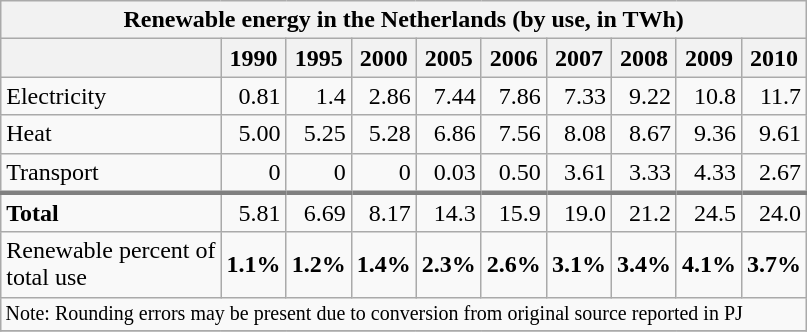<table style="text-align:right" class="wikitable">
<tr>
<th colspan="10">Renewable energy in the Netherlands (by use, in TWh)</th>
</tr>
<tr>
<th></th>
<th>1990</th>
<th>1995</th>
<th>2000</th>
<th>2005</th>
<th>2006</th>
<th>2007</th>
<th>2008</th>
<th>2009</th>
<th>2010</th>
</tr>
<tr --->
<td style="text-align:left">Electricity</td>
<td>0.81</td>
<td>1.4</td>
<td>2.86</td>
<td>7.44</td>
<td>7.86</td>
<td>7.33</td>
<td>9.22</td>
<td>10.8</td>
<td>11.7</td>
</tr>
<tr ->
<td style="text-align:left">Heat</td>
<td>5.00</td>
<td>5.25</td>
<td>5.28</td>
<td>6.86</td>
<td>7.56</td>
<td>8.08</td>
<td>8.67</td>
<td>9.36</td>
<td>9.61</td>
</tr>
<tr ---->
<td style="border-bottom: 3px solid grey;text-align:left">Transport</td>
<td style="border-bottom: 3px solid grey;">0</td>
<td style="border-bottom: 3px solid grey;">0</td>
<td style="border-bottom: 3px solid grey;">0</td>
<td style="border-bottom: 3px solid grey;">0.03</td>
<td style="border-bottom: 3px solid grey;">0.50</td>
<td style="border-bottom: 3px solid grey;">3.61</td>
<td style="border-bottom: 3px solid grey;">3.33</td>
<td style="border-bottom: 3px solid grey;">4.33</td>
<td style="border-bottom: 3px solid grey;">2.67</td>
</tr>
<tr ---->
<td style="text-align:left"><strong>Total</strong></td>
<td>5.81</td>
<td>6.69</td>
<td>8.17</td>
<td>14.3</td>
<td>15.9</td>
<td>19.0</td>
<td>21.2</td>
<td>24.5</td>
<td>24.0</td>
</tr>
<tr ->
<td style="text-align:left">Renewable percent of<br>total use</td>
<td><strong>1.1%</strong></td>
<td><strong>1.2%</strong></td>
<td><strong>1.4%</strong></td>
<td><strong>2.3%</strong></td>
<td><strong>2.6%</strong></td>
<td><strong>3.1%</strong></td>
<td><strong>3.4%</strong></td>
<td><strong>4.1%</strong></td>
<td><strong>3.7%</strong></td>
</tr>
<tr ---->
<td style="text-align:left; font-size:smaller" colspan="10">Note: Rounding errors may be present due to conversion from original source reported in PJ</td>
</tr>
<tr -->
</tr>
</table>
